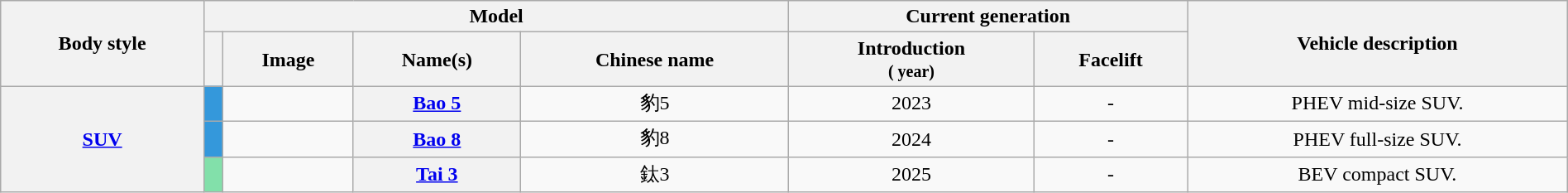<table class="wikitable sortable" style="text-align: center; width: 100%">
<tr>
<th rowspan="2">Body style</th>
<th colspan="4" width="1px">Model</th>
<th colspan="2">Current generation</th>
<th rowspan="2">Vehicle description</th>
</tr>
<tr>
<th class="unsortable"></th>
<th class="unsortable">Image</th>
<th>Name(s)</th>
<th>Chinese name</th>
<th>Introduction<br><small>( year)</small></th>
<th>Facelift</th>
</tr>
<tr>
<th rowspan="3"><a href='#'>SUV</a></th>
<td style="background: #3498DB"></td>
<td></td>
<th><a href='#'>Bao 5</a></th>
<td>豹5</td>
<td>2023</td>
<td>-</td>
<td>PHEV mid-size SUV.</td>
</tr>
<tr>
<td style="background: #3498DB"></td>
<td></td>
<th><a href='#'>Bao 8</a></th>
<td>豹8</td>
<td>2024</td>
<td>-</td>
<td>PHEV full-size SUV.</td>
</tr>
<tr>
<td style="background: #82E0AA"></td>
<td></td>
<th><a href='#'>Tai 3</a></th>
<td>鈦3</td>
<td>2025</td>
<td>-</td>
<td>BEV compact SUV.</td>
</tr>
</table>
